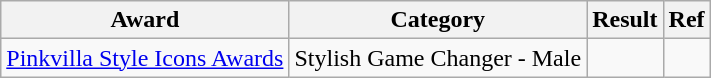<table class="wikitable sortable">
<tr>
<th>Award</th>
<th>Category</th>
<th>Result</th>
<th>Ref</th>
</tr>
<tr>
<td><a href='#'>Pinkvilla Style Icons Awards</a></td>
<td>Stylish Game Changer - Male</td>
<td></td>
<td></td>
</tr>
</table>
